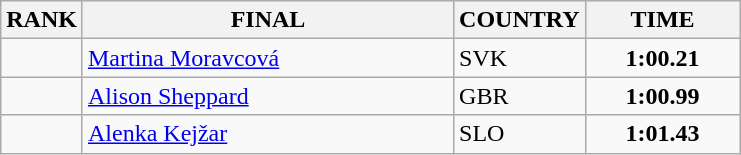<table class="wikitable">
<tr>
<th>RANK</th>
<th align="left" style="width: 15em">FINAL</th>
<th>COUNTRY</th>
<th style="width: 6em">TIME</th>
</tr>
<tr>
<td align="center"></td>
<td><a href='#'>Martina Moravcová</a></td>
<td> SVK</td>
<td align="center"><strong>1:00.21</strong></td>
</tr>
<tr>
<td align="center"></td>
<td><a href='#'>Alison Sheppard</a></td>
<td> GBR</td>
<td align="center"><strong>1:00.99</strong></td>
</tr>
<tr>
<td align="center"></td>
<td><a href='#'>Alenka Kejžar</a></td>
<td> SLO</td>
<td align="center"><strong>1:01.43</strong></td>
</tr>
</table>
